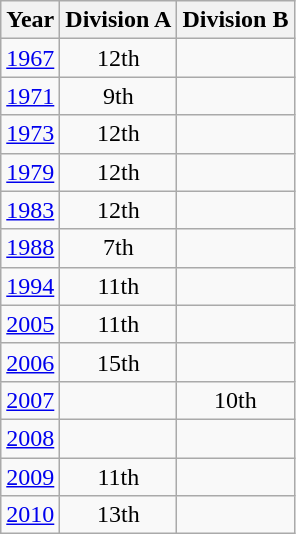<table class="wikitable" style="text-align:center">
<tr>
<th>Year</th>
<th>Division A</th>
<th>Division B</th>
</tr>
<tr>
<td><a href='#'>1967</a></td>
<td>12th</td>
<td></td>
</tr>
<tr>
<td><a href='#'>1971</a></td>
<td>9th</td>
<td></td>
</tr>
<tr>
<td><a href='#'>1973</a></td>
<td>12th</td>
<td></td>
</tr>
<tr>
<td><a href='#'>1979</a></td>
<td>12th</td>
<td></td>
</tr>
<tr>
<td><a href='#'>1983</a></td>
<td>12th</td>
<td></td>
</tr>
<tr>
<td><a href='#'>1988</a></td>
<td>7th</td>
<td></td>
</tr>
<tr>
<td><a href='#'>1994</a></td>
<td>11th</td>
<td></td>
</tr>
<tr>
<td><a href='#'>2005</a></td>
<td>11th</td>
<td></td>
</tr>
<tr>
<td><a href='#'>2006</a></td>
<td>15th</td>
<td></td>
</tr>
<tr>
<td><a href='#'>2007</a></td>
<td></td>
<td>10th</td>
</tr>
<tr>
<td><a href='#'>2008</a></td>
<td></td>
<td></td>
</tr>
<tr>
<td><a href='#'>2009</a></td>
<td>11th</td>
<td></td>
</tr>
<tr>
<td><a href='#'>2010</a></td>
<td>13th</td>
<td></td>
</tr>
</table>
